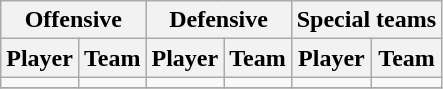<table class="wikitable" border="1">
<tr>
<th colspan="2">Offensive</th>
<th colspan="2">Defensive</th>
<th colspan="2">Special teams</th>
</tr>
<tr>
<th>Player</th>
<th>Team</th>
<th>Player</th>
<th>Team</th>
<th>Player</th>
<th>Team</th>
</tr>
<tr>
<td></td>
<td></td>
<td></td>
<td></td>
<td></td>
<td></td>
</tr>
<tr>
</tr>
</table>
